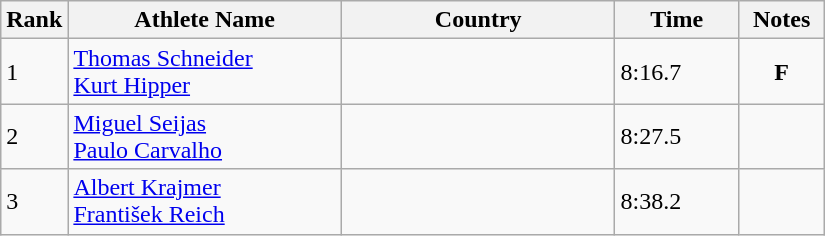<table class="wikitable">
<tr>
<th width=25>Rank</th>
<th width=175>Athlete Name</th>
<th width=175>Country</th>
<th width=75>Time</th>
<th width=50>Notes</th>
</tr>
<tr>
<td>1</td>
<td><a href='#'>Thomas Schneider</a><br><a href='#'>Kurt Hipper</a></td>
<td></td>
<td>8:16.7</td>
<td align=center><strong>F</strong></td>
</tr>
<tr>
<td>2</td>
<td><a href='#'>Miguel Seijas</a><br><a href='#'>Paulo Carvalho</a></td>
<td></td>
<td>8:27.5</td>
<td align=center></td>
</tr>
<tr>
<td>3</td>
<td><a href='#'>Albert Krajmer</a><br><a href='#'>František Reich</a></td>
<td></td>
<td>8:38.2</td>
<td align=center></td>
</tr>
</table>
